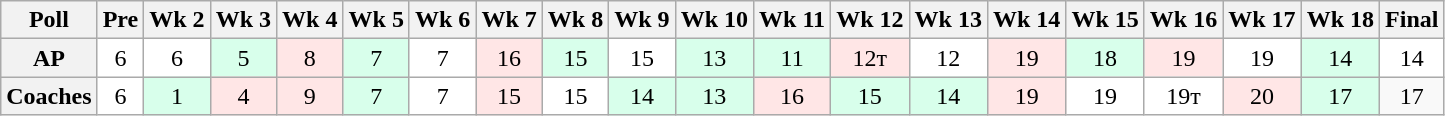<table class="wikitable" style="white-space:nowrap;">
<tr>
<th>Poll</th>
<th>Pre</th>
<th>Wk 2</th>
<th>Wk 3</th>
<th>Wk 4</th>
<th>Wk 5</th>
<th>Wk 6</th>
<th>Wk 7</th>
<th>Wk 8</th>
<th>Wk 9</th>
<th>Wk 10</th>
<th>Wk 11</th>
<th>Wk 12</th>
<th>Wk 13</th>
<th>Wk 14</th>
<th>Wk 15</th>
<th>Wk 16</th>
<th>Wk 17</th>
<th>Wk 18</th>
<th>Final</th>
</tr>
<tr style="text-align:center;">
<th>AP</th>
<td style="background:#FFF;">6</td>
<td style="background:#FFF;">6</td>
<td style="background:#D8FFEB;">5</td>
<td style="background:#FFE6E6;">8</td>
<td style="background:#D8FFEB;">7</td>
<td style="background:#FFF;">7</td>
<td style="background:#FFE6E6;">16</td>
<td style="background:#D8FFEB;">15</td>
<td style="background:#FFF;">15</td>
<td style="background:#D8FFEB;">13</td>
<td style="background:#D8FFEB;">11</td>
<td style="background:#FFE6E6;">12т</td>
<td style="background:#FFF;">12</td>
<td style="background:#FFE6E6;">19</td>
<td style="background:#D8FFEB;">18</td>
<td style="background:#FFE6E6;">19</td>
<td style="background:#FFF;">19</td>
<td style="background:#D8FFEB;">14</td>
<td style="background:#FFF;">14</td>
</tr>
<tr style="text-align:center;">
<th>Coaches</th>
<td style="background:#FFF;">6</td>
<td style="background:#D8FFEB;">1</td>
<td style="background:#FFE6E6;">4</td>
<td style="background:#FFE6E6;">9</td>
<td style="background:#D8FFEB;">7</td>
<td style="background:#FFF;">7</td>
<td style="background:#FFE6E6;">15</td>
<td style="background:#FFF;">15</td>
<td style="background:#D8FFEB;">14</td>
<td style="background:#D8FFEB;">13</td>
<td style="background:#FFE6E6;">16</td>
<td style="background:#D8FFEB;">15</td>
<td style="background:#D8FFEB;">14</td>
<td style="background:#FFE6E6;">19</td>
<td style="background:#FFF;">19</td>
<td style="background:#FFF;">19т</td>
<td style="background:#FFE6E6;">20</td>
<td style="background:#D8FFEB;">17</td>
<td>17</td>
</tr>
</table>
